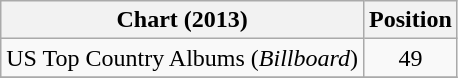<table class="wikitable">
<tr>
<th>Chart (2013)</th>
<th>Position</th>
</tr>
<tr>
<td>US Top Country Albums (<em>Billboard</em>)</td>
<td style="text-align:center;">49</td>
</tr>
<tr>
</tr>
</table>
